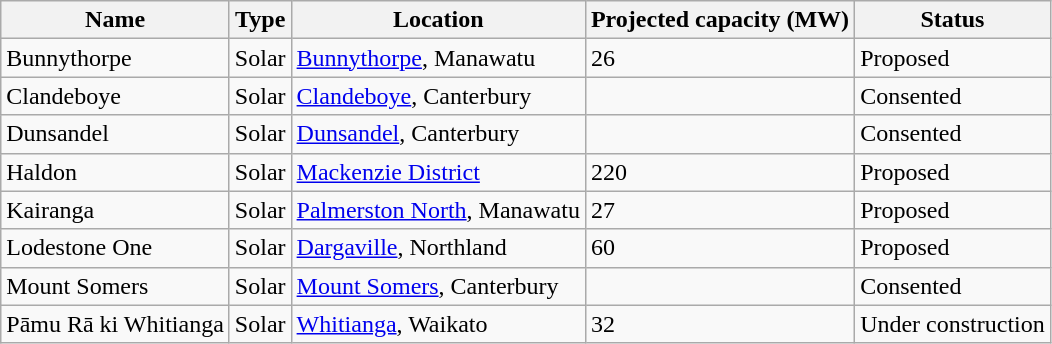<table class="wikitable">
<tr>
<th>Name</th>
<th>Type</th>
<th>Location</th>
<th>Projected capacity (MW)</th>
<th>Status</th>
</tr>
<tr>
<td>Bunnythorpe</td>
<td>Solar</td>
<td><a href='#'>Bunnythorpe</a>, Manawatu</td>
<td>26</td>
<td>Proposed</td>
</tr>
<tr>
<td>Clandeboye</td>
<td>Solar</td>
<td><a href='#'>Clandeboye</a>, Canterbury</td>
<td></td>
<td>Consented</td>
</tr>
<tr>
<td>Dunsandel</td>
<td>Solar</td>
<td><a href='#'>Dunsandel</a>, Canterbury</td>
<td></td>
<td>Consented</td>
</tr>
<tr>
<td>Haldon</td>
<td>Solar</td>
<td><a href='#'>Mackenzie District</a></td>
<td>220</td>
<td>Proposed</td>
</tr>
<tr>
<td>Kairanga</td>
<td>Solar</td>
<td><a href='#'>Palmerston North</a>, Manawatu</td>
<td>27</td>
<td>Proposed</td>
</tr>
<tr>
<td>Lodestone One</td>
<td>Solar</td>
<td><a href='#'>Dargaville</a>, Northland</td>
<td>60</td>
<td>Proposed</td>
</tr>
<tr>
<td>Mount Somers</td>
<td>Solar</td>
<td><a href='#'>Mount Somers</a>, Canterbury</td>
<td></td>
<td>Consented</td>
</tr>
<tr>
<td>Pāmu Rā ki Whitianga</td>
<td>Solar</td>
<td><a href='#'>Whitianga</a>, Waikato</td>
<td>32</td>
<td>Under construction</td>
</tr>
</table>
